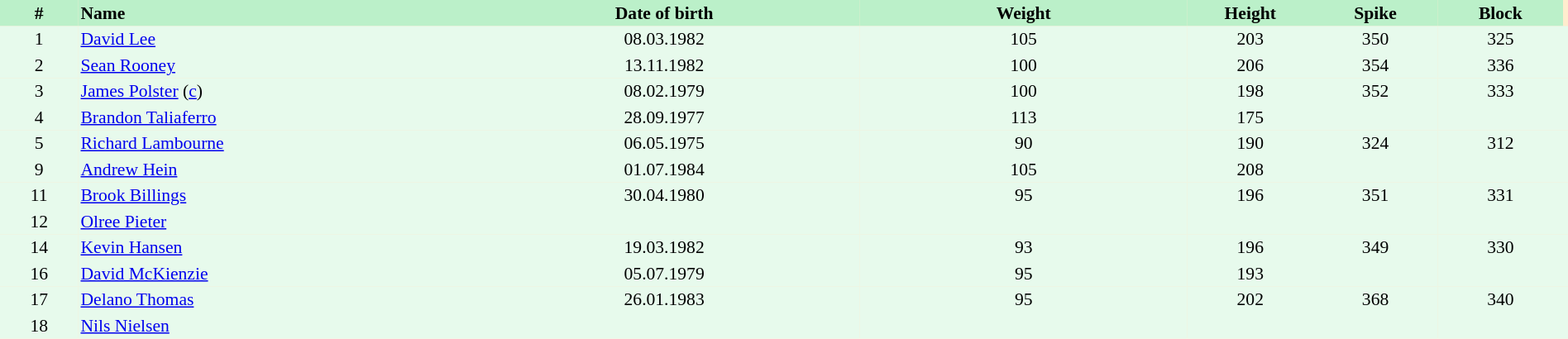<table border=0 cellpadding=2 cellspacing=0  |- bgcolor=#FFECCE style="text-align:center; font-size:90%;" width=100%>
<tr bgcolor=#BBF0C9>
<th width=5%>#</th>
<th width=25% align=left>Name</th>
<th width=25%>Date of birth</th>
<th width=21%>Weight</th>
<th width=8%>Height</th>
<th width=8%>Spike</th>
<th width=8%>Block</th>
</tr>
<tr bgcolor=#E7FAEC>
<td>1</td>
<td align=left><a href='#'>David Lee</a></td>
<td>08.03.1982</td>
<td>105</td>
<td>203</td>
<td>350</td>
<td>325</td>
<td></td>
</tr>
<tr bgcolor=#E7FAEC>
<td>2</td>
<td align=left><a href='#'>Sean Rooney</a></td>
<td>13.11.1982</td>
<td>100</td>
<td>206</td>
<td>354</td>
<td>336</td>
<td></td>
</tr>
<tr bgcolor=#E7FAEC>
<td>3</td>
<td align=left><a href='#'>James Polster</a> (<a href='#'>c</a>)</td>
<td>08.02.1979</td>
<td>100</td>
<td>198</td>
<td>352</td>
<td>333</td>
<td></td>
</tr>
<tr bgcolor=#E7FAEC>
<td>4</td>
<td align=left><a href='#'>Brandon Taliaferro</a></td>
<td>28.09.1977</td>
<td>113</td>
<td>175</td>
<td></td>
<td></td>
<td></td>
</tr>
<tr bgcolor=#E7FAEC>
<td>5</td>
<td align=left><a href='#'>Richard Lambourne</a></td>
<td>06.05.1975</td>
<td>90</td>
<td>190</td>
<td>324</td>
<td>312</td>
<td></td>
</tr>
<tr bgcolor=#E7FAEC>
<td>9</td>
<td align=left><a href='#'>Andrew Hein</a></td>
<td>01.07.1984</td>
<td>105</td>
<td>208</td>
<td></td>
<td></td>
<td></td>
</tr>
<tr bgcolor=#E7FAEC>
<td>11</td>
<td align=left><a href='#'>Brook Billings</a></td>
<td>30.04.1980</td>
<td>95</td>
<td>196</td>
<td>351</td>
<td>331</td>
<td></td>
</tr>
<tr bgcolor=#E7FAEC>
<td>12</td>
<td align=left><a href='#'>Olree Pieter</a></td>
<td></td>
<td></td>
<td></td>
<td></td>
<td></td>
<td></td>
</tr>
<tr bgcolor=#E7FAEC>
<td>14</td>
<td align=left><a href='#'>Kevin Hansen</a></td>
<td>19.03.1982</td>
<td>93</td>
<td>196</td>
<td>349</td>
<td>330</td>
<td></td>
</tr>
<tr bgcolor=#E7FAEC>
<td>16</td>
<td align=left><a href='#'>David McKienzie</a></td>
<td>05.07.1979</td>
<td>95</td>
<td>193</td>
<td></td>
<td></td>
<td></td>
</tr>
<tr bgcolor=#E7FAEC>
<td>17</td>
<td align=left><a href='#'>Delano Thomas</a></td>
<td>26.01.1983</td>
<td>95</td>
<td>202</td>
<td>368</td>
<td>340</td>
<td></td>
</tr>
<tr bgcolor=#E7FAEC>
<td>18</td>
<td align=left><a href='#'>Nils Nielsen</a></td>
<td></td>
<td></td>
<td></td>
<td></td>
<td></td>
<td></td>
</tr>
</table>
